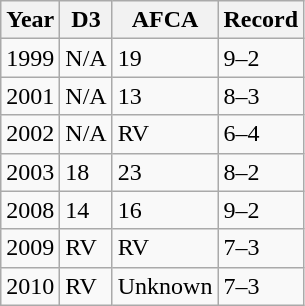<table class="wikitable">
<tr>
<th>Year</th>
<th>D3</th>
<th>AFCA</th>
<th>Record</th>
</tr>
<tr>
<td>1999</td>
<td>N/A</td>
<td>19</td>
<td>9–2</td>
</tr>
<tr>
<td>2001</td>
<td>N/A</td>
<td>13</td>
<td>8–3</td>
</tr>
<tr>
<td>2002</td>
<td>N/A</td>
<td>RV</td>
<td>6–4</td>
</tr>
<tr>
<td>2003</td>
<td>18</td>
<td>23</td>
<td>8–2</td>
</tr>
<tr>
<td>2008</td>
<td>14</td>
<td>16</td>
<td>9–2</td>
</tr>
<tr>
<td>2009</td>
<td>RV</td>
<td>RV</td>
<td>7–3</td>
</tr>
<tr>
<td>2010</td>
<td>RV</td>
<td>Unknown</td>
<td>7–3</td>
</tr>
</table>
